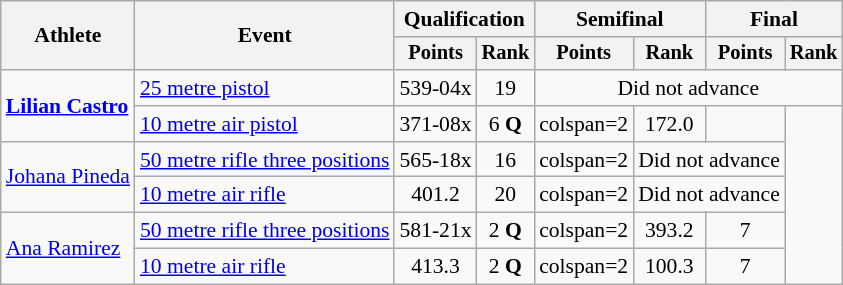<table class="wikitable" style="font-size:90%">
<tr>
<th rowspan="2">Athlete</th>
<th rowspan="2">Event</th>
<th colspan=2>Qualification</th>
<th colspan=2>Semifinal</th>
<th colspan=2>Final</th>
</tr>
<tr style="font-size:95%">
<th>Points</th>
<th>Rank</th>
<th>Points</th>
<th>Rank</th>
<th>Points</th>
<th>Rank</th>
</tr>
<tr align=center>
<td align=left rowspan=2><strong><a href='#'>Lilian Castro</a></strong></td>
<td align=left><a href='#'>25 metre pistol</a></td>
<td>539-04x</td>
<td>19</td>
<td colspan=4>Did not advance</td>
</tr>
<tr align=center>
<td align=left><a href='#'>10 metre air pistol</a></td>
<td>371-08x</td>
<td>6 <strong>Q</strong></td>
<td>colspan=2 </td>
<td>172.0</td>
<td></td>
</tr>
<tr align=center>
<td align=left rowspan=2><a href='#'>Johana Pineda</a></td>
<td align=left><a href='#'>50 metre rifle three positions</a></td>
<td>565-18x</td>
<td>16</td>
<td>colspan=2 </td>
<td colspan=2>Did not advance</td>
</tr>
<tr align=center>
<td align=left><a href='#'>10 metre air rifle</a></td>
<td>401.2</td>
<td>20</td>
<td>colspan=2 </td>
<td colspan=2>Did not advance</td>
</tr>
<tr align=center>
<td align=left rowspan=2><a href='#'>Ana Ramirez</a></td>
<td align=left><a href='#'>50 metre rifle three positions</a></td>
<td>581-21x</td>
<td>2 <strong>Q</strong></td>
<td>colspan=2 </td>
<td>393.2</td>
<td>7</td>
</tr>
<tr align=center>
<td align=left><a href='#'>10 metre air rifle</a></td>
<td>413.3</td>
<td>2 <strong>Q</strong></td>
<td>colspan=2 </td>
<td>100.3</td>
<td>7</td>
</tr>
</table>
